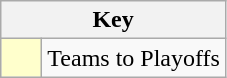<table class="wikitable" style="text-align: center;">
<tr>
<th colspan=2>Key</th>
</tr>
<tr>
<td style="background:#ffffcc; width:20px;"></td>
<td align=left>Teams to Playoffs</td>
</tr>
</table>
